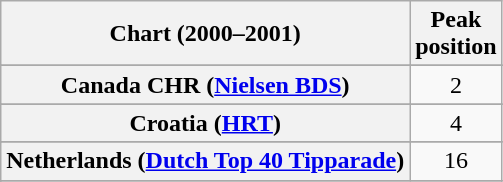<table class="wikitable sortable plainrowheaders" style="text-align:center">
<tr>
<th>Chart (2000–2001)</th>
<th>Peak<br>position</th>
</tr>
<tr>
</tr>
<tr>
<th scope="row">Canada CHR (<a href='#'>Nielsen BDS</a>)</th>
<td>2</td>
</tr>
<tr>
</tr>
<tr>
</tr>
<tr>
<th scope="row">Croatia (<a href='#'>HRT</a>)</th>
<td>4</td>
</tr>
<tr>
</tr>
<tr>
</tr>
<tr>
<th scope="row">Netherlands (<a href='#'>Dutch Top 40 Tipparade</a>)</th>
<td>16</td>
</tr>
<tr>
</tr>
<tr>
</tr>
<tr>
</tr>
<tr>
</tr>
<tr>
</tr>
<tr>
</tr>
<tr>
</tr>
<tr>
</tr>
<tr>
</tr>
</table>
